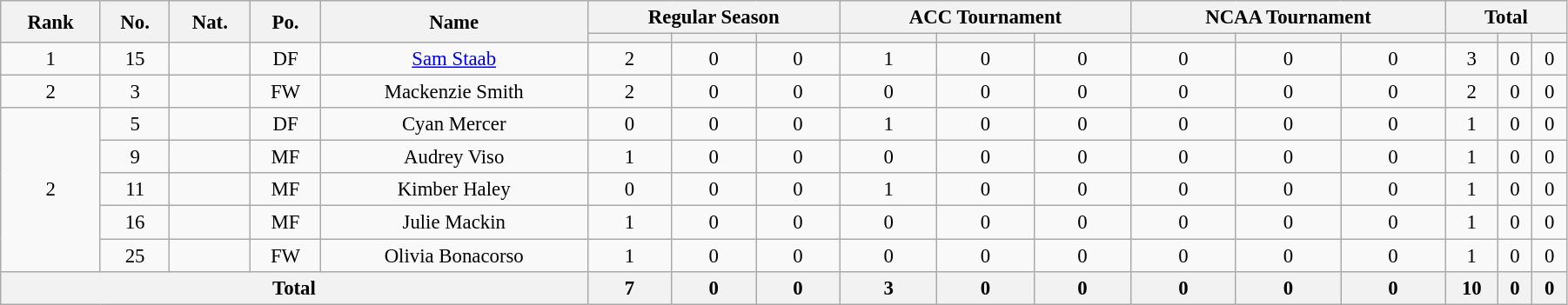<table class="wikitable" style="text-align:center; font-size:95%; width:95%;">
<tr>
<th rowspan=2>Rank</th>
<th rowspan=2>No.</th>
<th rowspan=2>Nat.</th>
<th rowspan=2>Po.</th>
<th rowspan=2>Name</th>
<th colspan=3>Regular Season</th>
<th colspan=3>ACC Tournament</th>
<th colspan=3>NCAA Tournament</th>
<th colspan=3>Total</th>
</tr>
<tr>
<th></th>
<th></th>
<th></th>
<th></th>
<th></th>
<th></th>
<th></th>
<th></th>
<th></th>
<th></th>
<th></th>
<th></th>
</tr>
<tr>
<td>1</td>
<td>15</td>
<td></td>
<td>DF</td>
<td><a href='#'>Sam Staab</a></td>
<td>2</td>
<td>0</td>
<td>0</td>
<td>1</td>
<td 0>0</td>
<td>0</td>
<td>0</td>
<td>0</td>
<td>0</td>
<td>3</td>
<td>0</td>
<td>0</td>
</tr>
<tr>
<td>2</td>
<td>3</td>
<td></td>
<td>FW</td>
<td>Mackenzie Smith</td>
<td>2</td>
<td>0</td>
<td>0</td>
<td>0</td>
<td 0>0</td>
<td>0</td>
<td>0</td>
<td>0</td>
<td>0</td>
<td>2</td>
<td>0</td>
<td>0</td>
</tr>
<tr>
<td rowspan=5>2</td>
<td>5</td>
<td></td>
<td>DF</td>
<td>Cyan Mercer</td>
<td>0</td>
<td>0</td>
<td>0</td>
<td>1</td>
<td>0</td>
<td>0</td>
<td>0</td>
<td>0</td>
<td>0</td>
<td>1</td>
<td>0</td>
<td>0</td>
</tr>
<tr>
<td>9</td>
<td></td>
<td>MF</td>
<td>Audrey Viso</td>
<td>1</td>
<td>0</td>
<td>0</td>
<td>0</td>
<td>0</td>
<td>0</td>
<td>0</td>
<td>0</td>
<td>0</td>
<td>1</td>
<td>0</td>
<td>0</td>
</tr>
<tr>
<td>11</td>
<td></td>
<td>MF</td>
<td>Kimber Haley</td>
<td>0</td>
<td>0</td>
<td>0</td>
<td>1</td>
<td>0</td>
<td>0</td>
<td>0</td>
<td>0</td>
<td>0</td>
<td>1</td>
<td>0</td>
<td>0</td>
</tr>
<tr>
<td>16</td>
<td></td>
<td>MF</td>
<td>Julie Mackin</td>
<td>1</td>
<td>0</td>
<td>0</td>
<td>0</td>
<td>0</td>
<td>0</td>
<td>0</td>
<td>0</td>
<td>0</td>
<td>1</td>
<td>0</td>
<td>0</td>
</tr>
<tr>
<td>25</td>
<td></td>
<td>FW</td>
<td>Olivia Bonacorso</td>
<td>1</td>
<td>0</td>
<td>0</td>
<td>0</td>
<td>0</td>
<td>0</td>
<td>0</td>
<td>0</td>
<td>0</td>
<td>1</td>
<td>0</td>
<td>0</td>
</tr>
<tr>
<th colspan=5>Total</th>
<th>7</th>
<th>0</th>
<th>0</th>
<th>3</th>
<th>0</th>
<th>0</th>
<th>0</th>
<th>0</th>
<th>0</th>
<th>10</th>
<th>0</th>
<th>0</th>
</tr>
</table>
